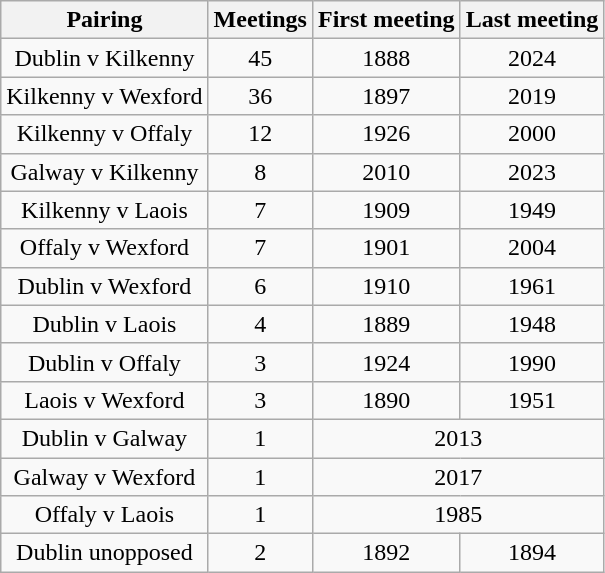<table class="wikitable sortable" style="text-align:center;">
<tr>
<th>Pairing</th>
<th>Meetings</th>
<th>First meeting</th>
<th>Last meeting</th>
</tr>
<tr>
<td>Dublin v Kilkenny</td>
<td>45</td>
<td>1888</td>
<td>2024</td>
</tr>
<tr>
<td>Kilkenny v Wexford</td>
<td>36</td>
<td>1897</td>
<td>2019</td>
</tr>
<tr>
<td>Kilkenny v Offaly</td>
<td>12</td>
<td>1926</td>
<td>2000</td>
</tr>
<tr>
<td>Galway v Kilkenny</td>
<td>8</td>
<td>2010</td>
<td>2023</td>
</tr>
<tr>
<td>Kilkenny v Laois</td>
<td>7</td>
<td>1909</td>
<td>1949</td>
</tr>
<tr>
<td>Offaly v Wexford</td>
<td>7</td>
<td>1901</td>
<td>2004</td>
</tr>
<tr>
<td>Dublin v Wexford</td>
<td>6</td>
<td>1910</td>
<td>1961</td>
</tr>
<tr>
<td>Dublin v Laois</td>
<td>4</td>
<td>1889</td>
<td>1948</td>
</tr>
<tr>
<td>Dublin v Offaly</td>
<td>3</td>
<td>1924</td>
<td>1990</td>
</tr>
<tr>
<td>Laois v Wexford</td>
<td>3</td>
<td>1890</td>
<td>1951</td>
</tr>
<tr>
<td>Dublin v Galway</td>
<td>1</td>
<td colspan="2">2013</td>
</tr>
<tr>
<td>Galway v Wexford</td>
<td>1</td>
<td colspan="2">2017</td>
</tr>
<tr>
<td>Offaly v Laois</td>
<td>1</td>
<td colspan="2">1985</td>
</tr>
<tr>
<td>Dublin unopposed</td>
<td>2</td>
<td>1892</td>
<td>1894</td>
</tr>
</table>
